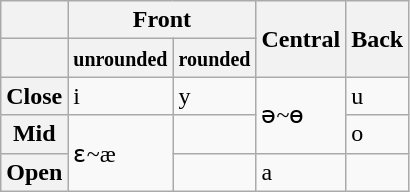<table class="wikitable">
<tr>
<th></th>
<th colspan="2">Front</th>
<th rowspan="2">Central</th>
<th rowspan="2">Back</th>
</tr>
<tr>
<th></th>
<th><small>unrounded</small></th>
<th><small>rounded</small></th>
</tr>
<tr>
<th>Close</th>
<td>i</td>
<td>y</td>
<td rowspan="2">ə~ɵ</td>
<td>u</td>
</tr>
<tr>
<th>Mid</th>
<td rowspan="2">ɛ~æ</td>
<td></td>
<td>o</td>
</tr>
<tr>
<th>Open</th>
<td></td>
<td>a</td>
<td></td>
</tr>
</table>
